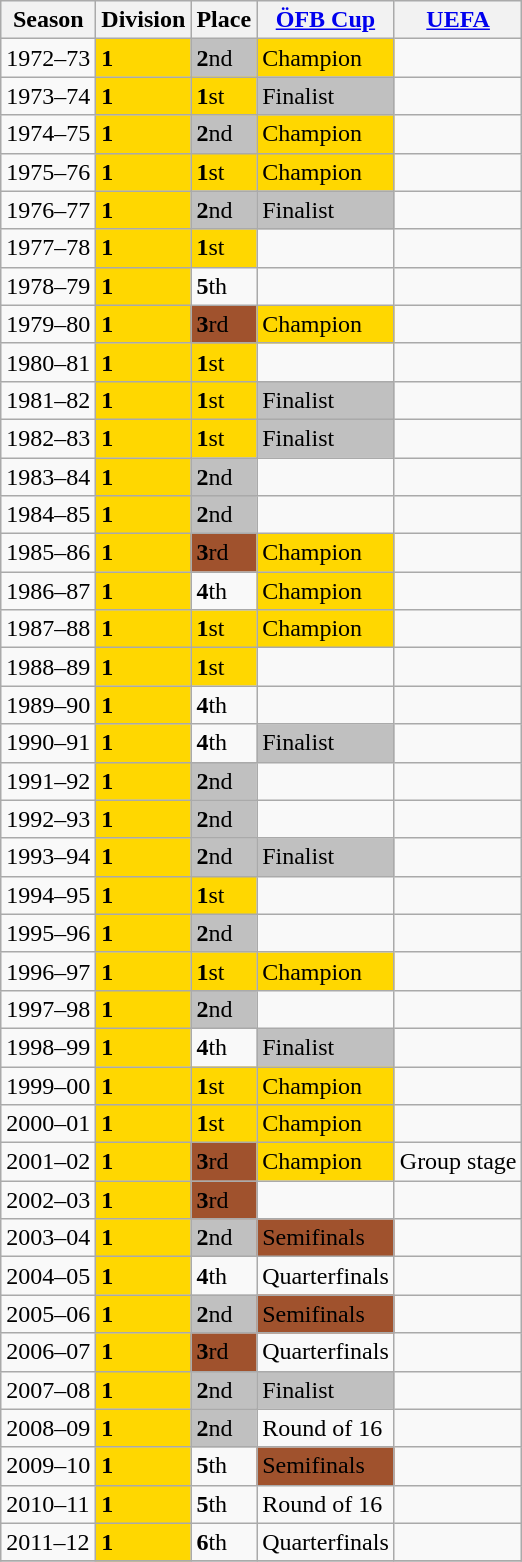<table class="wikitable">
<tr style="background:#f0f6fa;">
<th><strong>Season</strong></th>
<th><strong>Division</strong></th>
<th><strong>Place</strong></th>
<th><strong><a href='#'>ÖFB Cup</a></strong></th>
<th><strong><a href='#'>UEFA</a></strong></th>
</tr>
<tr>
<td>1972–73</td>
<td bgcolor=gold><strong>1</strong></td>
<td bgcolor=silver><strong>2</strong>nd</td>
<td bgcolor=gold>Champion</td>
<td></td>
</tr>
<tr>
<td>1973–74</td>
<td bgcolor=gold><strong>1</strong></td>
<td bgcolor=gold><strong>1</strong>st</td>
<td bgcolor=silver>Finalist</td>
<td></td>
</tr>
<tr>
<td>1974–75</td>
<td bgcolor=gold><strong>1</strong></td>
<td bgcolor=silver><strong>2</strong>nd</td>
<td bgcolor=gold>Champion</td>
<td></td>
</tr>
<tr>
<td>1975–76</td>
<td bgcolor=gold><strong>1</strong></td>
<td bgcolor=gold><strong>1</strong>st</td>
<td bgcolor=gold>Champion</td>
<td></td>
</tr>
<tr>
<td>1976–77</td>
<td bgcolor=gold><strong>1</strong></td>
<td bgcolor=silver><strong>2</strong>nd</td>
<td bgcolor=silver>Finalist</td>
<td></td>
</tr>
<tr>
<td>1977–78</td>
<td bgcolor=gold><strong>1</strong></td>
<td bgcolor=gold><strong>1</strong>st</td>
<td></td>
<td></td>
</tr>
<tr>
<td>1978–79</td>
<td bgcolor=gold><strong>1</strong></td>
<td><strong>5</strong>th</td>
<td></td>
<td></td>
</tr>
<tr>
<td>1979–80</td>
<td bgcolor=gold><strong>1</strong></td>
<td bgcolor=#A0522D><strong>3</strong>rd</td>
<td bgcolor=gold>Champion</td>
<td></td>
</tr>
<tr>
<td>1980–81</td>
<td bgcolor=gold><strong>1</strong></td>
<td bgcolor=gold><strong>1</strong>st</td>
<td></td>
<td></td>
</tr>
<tr>
<td>1981–82</td>
<td bgcolor=gold><strong>1</strong></td>
<td bgcolor=gold><strong>1</strong>st</td>
<td bgcolor=silver>Finalist</td>
<td></td>
</tr>
<tr>
<td>1982–83</td>
<td bgcolor=gold><strong>1</strong></td>
<td bgcolor=gold><strong>1</strong>st</td>
<td bgcolor=silver>Finalist</td>
<td></td>
</tr>
<tr>
<td>1983–84</td>
<td bgcolor=gold><strong>1</strong></td>
<td bgcolor=silver><strong>2</strong>nd</td>
<td></td>
<td></td>
</tr>
<tr>
<td>1984–85</td>
<td bgcolor=gold><strong>1</strong></td>
<td bgcolor=silver><strong>2</strong>nd</td>
<td></td>
<td></td>
</tr>
<tr>
<td>1985–86</td>
<td bgcolor=gold><strong>1</strong></td>
<td bgcolor=#A0522D><strong>3</strong>rd</td>
<td bgcolor=gold>Champion</td>
<td></td>
</tr>
<tr>
<td>1986–87</td>
<td bgcolor=gold><strong>1</strong></td>
<td><strong>4</strong>th</td>
<td bgcolor=gold>Champion</td>
<td></td>
</tr>
<tr>
<td>1987–88</td>
<td bgcolor=gold><strong>1</strong></td>
<td bgcolor=gold><strong>1</strong>st</td>
<td bgcolor=gold>Champion</td>
<td></td>
</tr>
<tr>
<td>1988–89</td>
<td bgcolor=gold><strong>1</strong></td>
<td bgcolor=gold><strong>1</strong>st</td>
<td></td>
<td></td>
</tr>
<tr>
<td>1989–90</td>
<td bgcolor=gold><strong>1</strong></td>
<td><strong>4</strong>th</td>
<td></td>
<td></td>
</tr>
<tr>
<td>1990–91</td>
<td bgcolor=gold><strong>1</strong></td>
<td><strong>4</strong>th</td>
<td bgcolor=silver>Finalist</td>
<td></td>
</tr>
<tr>
<td>1991–92</td>
<td bgcolor=gold><strong>1</strong></td>
<td bgcolor=silver><strong>2</strong>nd</td>
<td></td>
<td></td>
</tr>
<tr>
<td>1992–93</td>
<td bgcolor=gold><strong>1</strong></td>
<td bgcolor=silver><strong>2</strong>nd</td>
<td></td>
<td></td>
</tr>
<tr>
<td>1993–94</td>
<td bgcolor=gold><strong>1</strong></td>
<td bgcolor=silver><strong>2</strong>nd</td>
<td bgcolor=silver>Finalist</td>
<td></td>
</tr>
<tr>
<td>1994–95</td>
<td bgcolor=gold><strong>1</strong></td>
<td bgcolor=gold><strong>1</strong>st</td>
<td></td>
<td></td>
</tr>
<tr>
<td>1995–96</td>
<td bgcolor=gold><strong>1</strong></td>
<td bgcolor=silver><strong>2</strong>nd</td>
<td></td>
<td></td>
</tr>
<tr>
<td>1996–97</td>
<td bgcolor=gold><strong>1</strong></td>
<td bgcolor=gold><strong>1</strong>st</td>
<td bgcolor=gold>Champion</td>
<td></td>
</tr>
<tr>
<td>1997–98</td>
<td bgcolor=gold><strong>1</strong></td>
<td bgcolor=silver><strong>2</strong>nd</td>
<td></td>
<td></td>
</tr>
<tr>
<td>1998–99</td>
<td bgcolor=gold><strong>1</strong></td>
<td><strong>4</strong>th</td>
<td bgcolor=silver>Finalist</td>
<td></td>
</tr>
<tr>
<td>1999–00</td>
<td bgcolor=gold><strong>1</strong></td>
<td bgcolor=gold><strong>1</strong>st</td>
<td bgcolor=gold>Champion</td>
<td></td>
</tr>
<tr>
<td>2000–01</td>
<td bgcolor=gold><strong>1</strong></td>
<td bgcolor=gold><strong>1</strong>st</td>
<td bgcolor=gold>Champion</td>
<td></td>
</tr>
<tr>
<td>2001–02</td>
<td bgcolor=gold><strong>1</strong></td>
<td bgcolor=#A0522D><strong>3</strong>rd</td>
<td bgcolor=gold>Champion</td>
<td>Group stage</td>
</tr>
<tr>
<td>2002–03</td>
<td bgcolor=gold><strong>1</strong></td>
<td bgcolor=#A0522D><strong>3</strong>rd</td>
<td></td>
<td></td>
</tr>
<tr>
<td>2003–04</td>
<td bgcolor=gold><strong>1</strong></td>
<td bgcolor=silver><strong>2</strong>nd</td>
<td bgcolor=#A0522D>Semifinals</td>
<td></td>
</tr>
<tr>
<td>2004–05</td>
<td bgcolor=gold><strong>1</strong></td>
<td><strong>4</strong>th</td>
<td>Quarterfinals</td>
<td></td>
</tr>
<tr>
<td>2005–06</td>
<td bgcolor=gold><strong>1</strong></td>
<td bgcolor=silver><strong>2</strong>nd</td>
<td bgcolor=#A0522D>Semifinals</td>
<td></td>
</tr>
<tr>
<td>2006–07</td>
<td bgcolor=gold><strong>1</strong></td>
<td bgcolor=#A0522D><strong>3</strong>rd</td>
<td>Quarterfinals</td>
<td></td>
</tr>
<tr>
<td>2007–08</td>
<td bgcolor=gold><strong>1</strong></td>
<td bgcolor=silver><strong>2</strong>nd</td>
<td bgcolor=silver>Finalist</td>
<td></td>
</tr>
<tr>
<td>2008–09</td>
<td bgcolor=gold><strong>1</strong></td>
<td bgcolor=silver><strong>2</strong>nd</td>
<td>Round of 16</td>
<td></td>
</tr>
<tr>
<td>2009–10</td>
<td bgcolor=gold><strong>1</strong></td>
<td><strong>5</strong>th</td>
<td bgcolor=#A0522D>Semifinals</td>
<td></td>
</tr>
<tr>
<td>2010–11</td>
<td bgcolor=gold><strong>1</strong></td>
<td><strong>5</strong>th</td>
<td>Round of 16</td>
<td></td>
</tr>
<tr>
<td>2011–12</td>
<td bgcolor=gold><strong>1</strong></td>
<td><strong>6</strong>th</td>
<td>Quarterfinals</td>
<td></td>
</tr>
<tr>
</tr>
</table>
